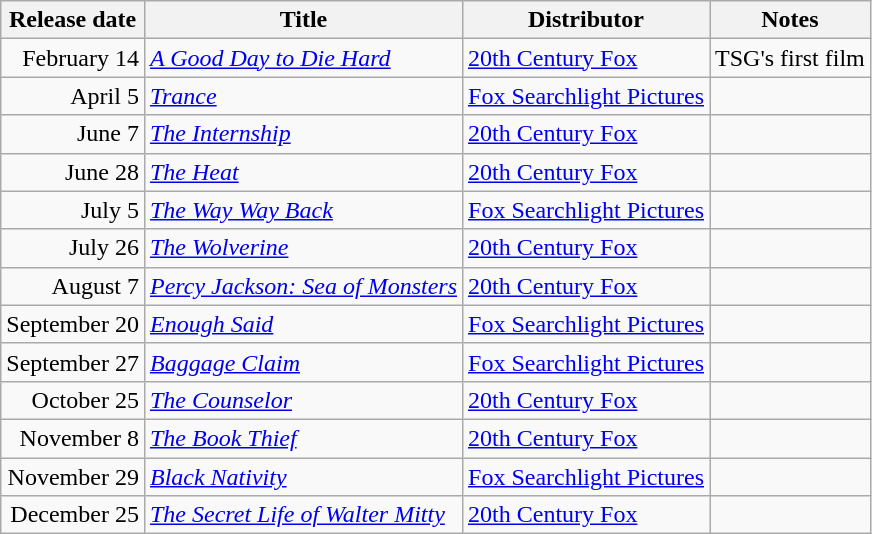<table class="wikitable sortable">
<tr>
<th>Release date</th>
<th>Title</th>
<th>Distributor</th>
<th>Notes</th>
</tr>
<tr>
<td align="right">February 14</td>
<td><em><a href='#'>A Good Day to Die Hard</a></em></td>
<td><a href='#'>20th Century Fox</a></td>
<td>TSG's first film</td>
</tr>
<tr>
<td align="right">April 5</td>
<td><em><a href='#'>Trance</a></em></td>
<td><a href='#'>Fox Searchlight Pictures</a></td>
<td></td>
</tr>
<tr>
<td align="right">June 7</td>
<td><em><a href='#'>The Internship</a></em></td>
<td><a href='#'>20th Century Fox</a></td>
<td></td>
</tr>
<tr>
<td align="right">June 28</td>
<td><em><a href='#'>The Heat</a></em></td>
<td><a href='#'>20th Century Fox</a></td>
<td></td>
</tr>
<tr>
<td align="right">July 5</td>
<td><em><a href='#'>The Way Way Back</a></em></td>
<td><a href='#'>Fox Searchlight Pictures</a></td>
<td></td>
</tr>
<tr>
<td align="right">July 26</td>
<td><em><a href='#'>The Wolverine</a></em></td>
<td><a href='#'>20th Century Fox</a></td>
<td></td>
</tr>
<tr>
<td align="right">August 7</td>
<td><em><a href='#'>Percy Jackson: Sea of Monsters</a></em></td>
<td><a href='#'>20th Century Fox</a></td>
<td></td>
</tr>
<tr>
<td align="right">September 20</td>
<td><em><a href='#'>Enough Said</a></em></td>
<td><a href='#'>Fox Searchlight Pictures</a></td>
<td></td>
</tr>
<tr>
<td align="right">September 27</td>
<td><em><a href='#'>Baggage Claim</a></em></td>
<td><a href='#'>Fox Searchlight Pictures</a></td>
<td></td>
</tr>
<tr>
<td align="right">October 25</td>
<td><em><a href='#'>The Counselor</a></em></td>
<td><a href='#'>20th Century Fox</a></td>
<td></td>
</tr>
<tr>
<td align="right">November 8</td>
<td><em><a href='#'>The Book Thief</a></em></td>
<td><a href='#'>20th Century Fox</a></td>
<td></td>
</tr>
<tr>
<td align="right">November 29</td>
<td><em><a href='#'>Black Nativity</a></em></td>
<td><a href='#'>Fox Searchlight Pictures</a></td>
<td></td>
</tr>
<tr>
<td align="right">December 25</td>
<td><em><a href='#'>The Secret Life of Walter Mitty</a></em></td>
<td><a href='#'>20th Century Fox</a></td>
<td></td>
</tr>
</table>
